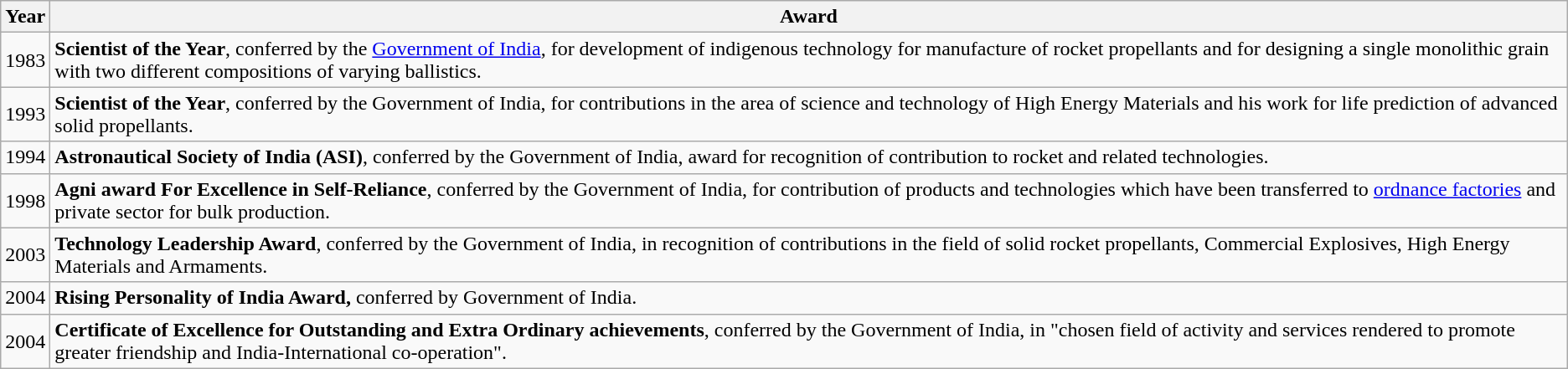<table class="wikitable">
<tr>
<th>Year</th>
<th>Award</th>
</tr>
<tr>
<td>1983</td>
<td><strong>Scientist of the Year</strong>, conferred by the <a href='#'>Government of India</a>, for development of indigenous technology for manufacture of rocket propellants and for designing a single monolithic grain with two different compositions of varying ballistics.</td>
</tr>
<tr>
<td>1993</td>
<td><strong>Scientist of the Year</strong>, conferred by the Government of India, for contributions in the area of science and technology of High Energy Materials and his work for life prediction of advanced solid propellants. </td>
</tr>
<tr>
<td>1994</td>
<td><strong>Astronautical Society of India (ASI)</strong>, conferred by the Government of India, award for recognition of contribution to rocket and related technologies. </td>
</tr>
<tr>
<td>1998</td>
<td><strong>Agni award For Excellence in Self-Reliance</strong>, conferred by the Government of India, for contribution of products and technologies which have been transferred to <a href='#'>ordnance factories</a> and private sector for bulk production.</td>
</tr>
<tr>
<td>2003</td>
<td><strong>Technology Leadership Award</strong>, conferred by the Government of India, in recognition of contributions in the field of solid rocket propellants, Commercial Explosives, High Energy Materials and Armaments. </td>
</tr>
<tr>
<td>2004</td>
<td><strong>Rising Personality of India Award,</strong> conferred by Government of India. </td>
</tr>
<tr>
<td>2004</td>
<td><strong>Certificate of Excellence for Outstanding and Extra Ordinary achievements</strong>, conferred by the Government of India, in "chosen field of activity and services rendered to promote greater friendship and India-International co-operation". </td>
</tr>
</table>
